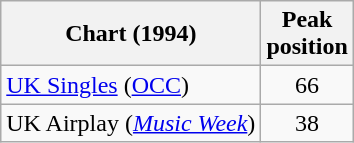<table class="wikitable sortable plainrowheaders">
<tr>
<th>Chart (1994)</th>
<th>Peak<br>position</th>
</tr>
<tr>
<td><a href='#'>UK Singles</a> (<a href='#'>OCC</a>)</td>
<td align="center">66</td>
</tr>
<tr>
<td>UK Airplay (<em><a href='#'>Music Week</a></em>)</td>
<td align="center">38</td>
</tr>
</table>
